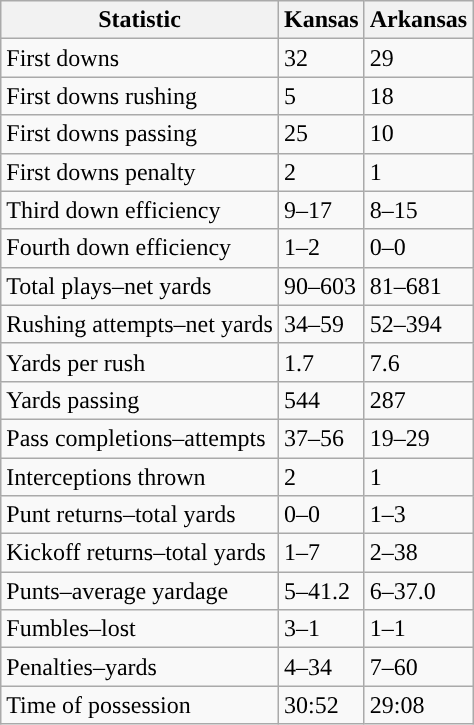<table class="wikitable">
<tr>
<th>Statistic</th>
<th><strong>Kansas</strong></th>
<th><strong>Arkansas</strong></th>
</tr>
<tr>
<td>First downs</td>
<td>32</td>
<td>29</td>
</tr>
<tr>
<td>First downs rushing</td>
<td>5</td>
<td>18</td>
</tr>
<tr>
<td>First downs passing</td>
<td>25</td>
<td>10</td>
</tr>
<tr>
<td>First downs penalty</td>
<td>2</td>
<td>1</td>
</tr>
<tr>
<td>Third down efficiency</td>
<td>9–17</td>
<td>8–15</td>
</tr>
<tr>
<td>Fourth down efficiency</td>
<td>1–2</td>
<td>0–0</td>
</tr>
<tr>
<td>Total plays–net yards</td>
<td>90–603</td>
<td>81–681</td>
</tr>
<tr>
<td>Rushing attempts–net yards</td>
<td>34–59</td>
<td>52–394</td>
</tr>
<tr>
<td>Yards per rush</td>
<td>1.7</td>
<td>7.6</td>
</tr>
<tr>
<td>Yards passing</td>
<td>544</td>
<td>287</td>
</tr>
<tr>
<td>Pass completions–attempts</td>
<td>37–56</td>
<td>19–29</td>
</tr>
<tr>
<td>Interceptions thrown</td>
<td>2</td>
<td>1</td>
</tr>
<tr>
<td>Punt returns–total yards</td>
<td>0–0</td>
<td>1–3</td>
</tr>
<tr>
<td>Kickoff returns–total yards</td>
<td>1–7</td>
<td>2–38</td>
</tr>
<tr>
<td>Punts–average yardage</td>
<td>5–41.2</td>
<td>6–37.0</td>
</tr>
<tr>
<td>Fumbles–lost</td>
<td>3–1</td>
<td>1–1</td>
</tr>
<tr>
<td>Penalties–yards</td>
<td>4–34</td>
<td>7–60</td>
</tr>
<tr>
<td>Time of possession</td>
<td>30:52</td>
<td>29:08</td>
</tr>
</table>
